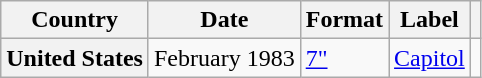<table class="wikitable plainrowheaders">
<tr>
<th scope="col">Country</th>
<th scope="col">Date</th>
<th scope="col">Format</th>
<th scope="col">Label</th>
<th scope="col"></th>
</tr>
<tr>
<th scope="row">United States</th>
<td>February 1983</td>
<td><a href='#'>7"</a></td>
<td><a href='#'>Capitol</a></td>
<td></td>
</tr>
</table>
